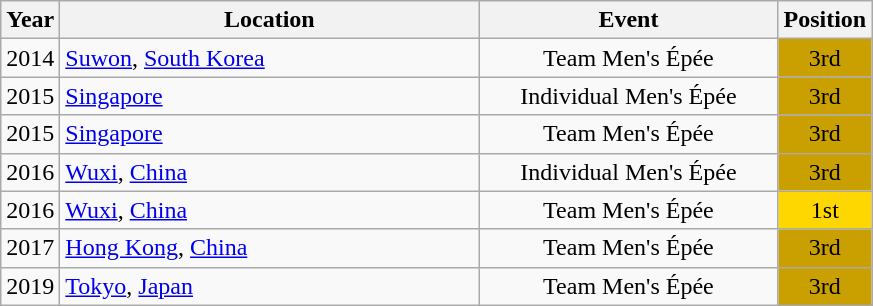<table class="wikitable" style="text-align:center;">
<tr>
<th>Year</th>
<th style="width:17em">Location</th>
<th style="width:12em">Event</th>
<th>Position</th>
</tr>
<tr>
<td>2014</td>
<td align="left"> <a href='#'>Suwon</a>, <a href='#'>South Korea</a></td>
<td>Team Men's Épée</td>
<td bgcolor="caramel">3rd</td>
</tr>
<tr>
<td>2015</td>
<td align="left"> <a href='#'>Singapore</a></td>
<td>Individual Men's Épée</td>
<td bgcolor="caramel">3rd</td>
</tr>
<tr>
<td>2015</td>
<td align="left"> <a href='#'>Singapore</a></td>
<td>Team Men's Épée</td>
<td bgcolor="caramel">3rd</td>
</tr>
<tr>
<td>2016</td>
<td align="left"> <a href='#'>Wuxi</a>, <a href='#'>China</a></td>
<td>Individual Men's Épée</td>
<td bgcolor="caramel">3rd</td>
</tr>
<tr>
<td>2016</td>
<td align="left"> <a href='#'>Wuxi</a>, <a href='#'>China</a></td>
<td>Team Men's Épée</td>
<td bgcolor="gold">1st</td>
</tr>
<tr>
<td>2017</td>
<td align="left"> <a href='#'>Hong Kong</a>, <a href='#'>China</a></td>
<td>Team Men's Épée</td>
<td bgcolor="caramel">3rd</td>
</tr>
<tr>
<td>2019</td>
<td align="left"> <a href='#'>Tokyo</a>, <a href='#'>Japan</a></td>
<td>Team Men's Épée</td>
<td bgcolor="caramel">3rd</td>
</tr>
</table>
